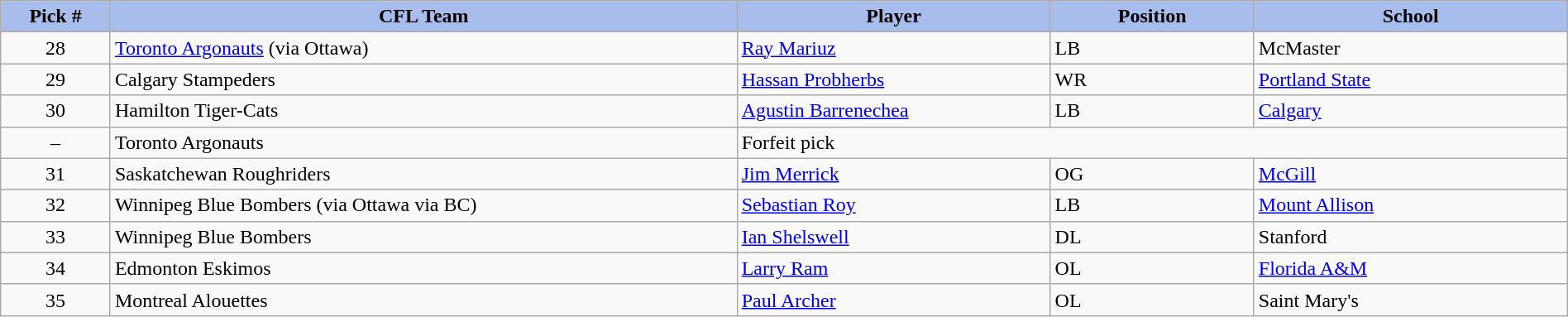<table class="wikitable" style="width: 100%">
<tr>
<th style="background:#A8BDEC;" width=7%>Pick #</th>
<th width=40% style="background:#A8BDEC;">CFL Team</th>
<th width=20% style="background:#A8BDEC;">Player</th>
<th width=13% style="background:#A8BDEC;">Position</th>
<th width=20% style="background:#A8BDEC;">School</th>
</tr>
<tr>
<td align=center>28</td>
<td><a href='#'>Toronto Argonauts</a> (via Ottawa)</td>
<td><a href='#'>Ray Mariuz</a></td>
<td>LB</td>
<td>McMaster</td>
</tr>
<tr>
<td align=center>29</td>
<td>Calgary Stampeders</td>
<td><a href='#'>Hassan Probherbs</a></td>
<td>WR</td>
<td><a href='#'>Portland State</a></td>
</tr>
<tr>
<td align=center>30</td>
<td>Hamilton Tiger-Cats</td>
<td><a href='#'>Agustin Barrenechea</a></td>
<td>LB</td>
<td><a href='#'>Calgary</a></td>
</tr>
<tr>
<td align=center>–</td>
<td>Toronto Argonauts</td>
<td colspan="3">Forfeit pick</td>
</tr>
<tr>
<td align=center>31</td>
<td>Saskatchewan Roughriders</td>
<td><a href='#'>Jim Merrick</a></td>
<td>OG</td>
<td><a href='#'>McGill</a></td>
</tr>
<tr>
<td align=center>32</td>
<td>Winnipeg Blue Bombers (via Ottawa via BC)</td>
<td><a href='#'>Sebastian Roy</a></td>
<td>LB</td>
<td><a href='#'>Mount Allison</a></td>
</tr>
<tr>
<td align=center>33</td>
<td>Winnipeg Blue Bombers</td>
<td><a href='#'>Ian Shelswell</a></td>
<td>DL</td>
<td>Stanford</td>
</tr>
<tr>
<td align=center>34</td>
<td>Edmonton Eskimos</td>
<td><a href='#'>Larry Ram</a></td>
<td>OL</td>
<td><a href='#'>Florida A&M</a></td>
</tr>
<tr>
<td align=center>35</td>
<td>Montreal Alouettes</td>
<td><a href='#'>Paul Archer</a></td>
<td>OL</td>
<td>Saint Mary's</td>
</tr>
</table>
